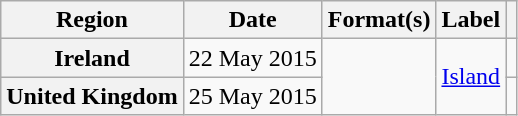<table class="wikitable plainrowheaders">
<tr>
<th scope="col">Region</th>
<th scope="col">Date</th>
<th scope="col">Format(s)</th>
<th scope="col">Label</th>
<th scope="col"></th>
</tr>
<tr>
<th scope="row">Ireland</th>
<td>22 May 2015</td>
<td rowspan="2"></td>
<td rowspan="2"><a href='#'>Island</a></td>
<td style="text-align:center;"></td>
</tr>
<tr>
<th scope="row">United Kingdom</th>
<td>25 May 2015</td>
<td style="text-align:center;"></td>
</tr>
</table>
